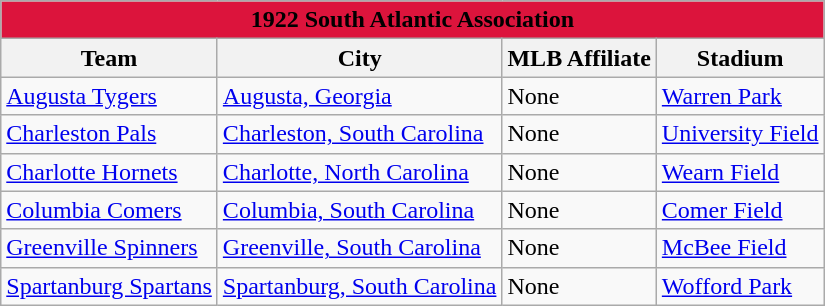<table class="wikitable" style="width:auto">
<tr>
<td bgcolor="#DC143C" align="center" colspan="7"><strong><span>1922 South Atlantic Association</span></strong></td>
</tr>
<tr>
<th>Team</th>
<th>City</th>
<th>MLB Affiliate</th>
<th>Stadium</th>
</tr>
<tr>
<td><a href='#'>Augusta Tygers</a></td>
<td><a href='#'>Augusta, Georgia</a></td>
<td>None</td>
<td><a href='#'>Warren Park</a></td>
</tr>
<tr>
<td><a href='#'>Charleston Pals</a></td>
<td><a href='#'>Charleston, South Carolina</a></td>
<td>None</td>
<td><a href='#'>University Field</a></td>
</tr>
<tr>
<td><a href='#'>Charlotte Hornets</a></td>
<td><a href='#'>Charlotte, North Carolina</a></td>
<td>None</td>
<td><a href='#'>Wearn Field</a></td>
</tr>
<tr>
<td><a href='#'>Columbia Comers</a></td>
<td><a href='#'>Columbia, South Carolina</a></td>
<td>None</td>
<td><a href='#'>Comer Field</a></td>
</tr>
<tr>
<td><a href='#'>Greenville Spinners</a></td>
<td><a href='#'>Greenville, South Carolina</a></td>
<td>None</td>
<td><a href='#'>McBee Field</a></td>
</tr>
<tr>
<td><a href='#'>Spartanburg Spartans</a></td>
<td><a href='#'>Spartanburg, South Carolina</a></td>
<td>None</td>
<td><a href='#'>Wofford Park</a></td>
</tr>
</table>
